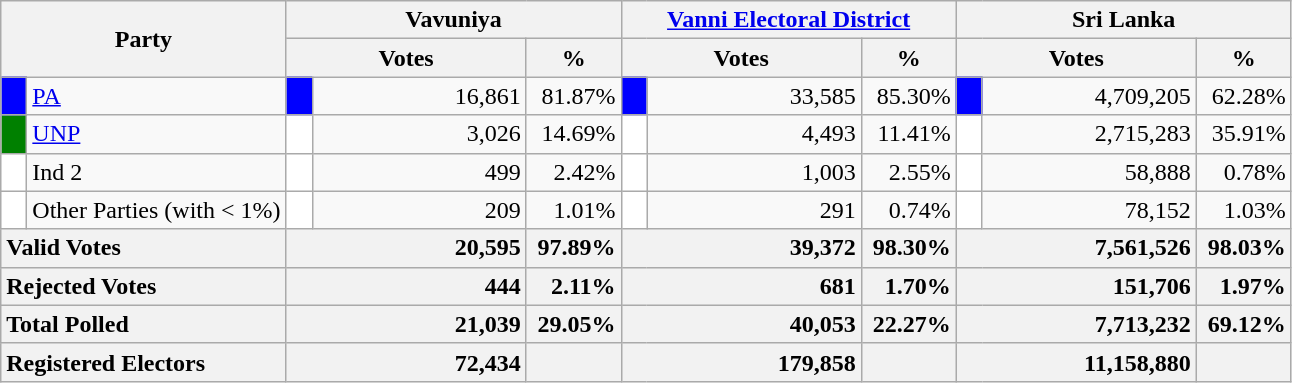<table class="wikitable">
<tr>
<th colspan="2" width="144px"rowspan="2">Party</th>
<th colspan="3" width="216px">Vavuniya</th>
<th colspan="3" width="216px"><a href='#'>Vanni Electoral District</a></th>
<th colspan="3" width="216px">Sri Lanka</th>
</tr>
<tr>
<th colspan="2" width="144px">Votes</th>
<th>%</th>
<th colspan="2" width="144px">Votes</th>
<th>%</th>
<th colspan="2" width="144px">Votes</th>
<th>%</th>
</tr>
<tr>
<td style="background-color:blue;" width="10px"></td>
<td style="text-align:left;"><a href='#'>PA</a></td>
<td style="background-color:blue;" width="10px"></td>
<td style="text-align:right;">16,861</td>
<td style="text-align:right;">81.87%</td>
<td style="background-color:blue;" width="10px"></td>
<td style="text-align:right;">33,585</td>
<td style="text-align:right;">85.30%</td>
<td style="background-color:blue;" width="10px"></td>
<td style="text-align:right;">4,709,205</td>
<td style="text-align:right;">62.28%</td>
</tr>
<tr>
<td style="background-color:green;" width="10px"></td>
<td style="text-align:left;"><a href='#'>UNP</a></td>
<td style="background-color:white;" width="10px"></td>
<td style="text-align:right;">3,026</td>
<td style="text-align:right;">14.69%</td>
<td style="background-color:white;" width="10px"></td>
<td style="text-align:right;">4,493</td>
<td style="text-align:right;">11.41%</td>
<td style="background-color:white;" width="10px"></td>
<td style="text-align:right;">2,715,283</td>
<td style="text-align:right;">35.91%</td>
</tr>
<tr>
<td style="background-color:white;" width="10px"></td>
<td style="text-align:left;">Ind 2</td>
<td style="background-color:white;" width="10px"></td>
<td style="text-align:right;">499</td>
<td style="text-align:right;">2.42%</td>
<td style="background-color:white;" width="10px"></td>
<td style="text-align:right;">1,003</td>
<td style="text-align:right;">2.55%</td>
<td style="background-color:white;" width="10px"></td>
<td style="text-align:right;">58,888</td>
<td style="text-align:right;">0.78%</td>
</tr>
<tr>
<td style="background-color:white;" width="10px"></td>
<td style="text-align:left;">Other Parties (with < 1%)</td>
<td style="background-color:white;" width="10px"></td>
<td style="text-align:right;">209</td>
<td style="text-align:right;">1.01%</td>
<td style="background-color:white;" width="10px"></td>
<td style="text-align:right;">291</td>
<td style="text-align:right;">0.74%</td>
<td style="background-color:white;" width="10px"></td>
<td style="text-align:right;">78,152</td>
<td style="text-align:right;">1.03%</td>
</tr>
<tr>
<th colspan="2" width="144px"style="text-align:left;">Valid Votes</th>
<th style="text-align:right;"colspan="2" width="144px">20,595</th>
<th style="text-align:right;">97.89%</th>
<th style="text-align:right;"colspan="2" width="144px">39,372</th>
<th style="text-align:right;">98.30%</th>
<th style="text-align:right;"colspan="2" width="144px">7,561,526</th>
<th style="text-align:right;">98.03%</th>
</tr>
<tr>
<th colspan="2" width="144px"style="text-align:left;">Rejected Votes</th>
<th style="text-align:right;"colspan="2" width="144px">444</th>
<th style="text-align:right;">2.11%</th>
<th style="text-align:right;"colspan="2" width="144px">681</th>
<th style="text-align:right;">1.70%</th>
<th style="text-align:right;"colspan="2" width="144px">151,706</th>
<th style="text-align:right;">1.97%</th>
</tr>
<tr>
<th colspan="2" width="144px"style="text-align:left;">Total Polled</th>
<th style="text-align:right;"colspan="2" width="144px">21,039</th>
<th style="text-align:right;">29.05%</th>
<th style="text-align:right;"colspan="2" width="144px">40,053</th>
<th style="text-align:right;">22.27%</th>
<th style="text-align:right;"colspan="2" width="144px">7,713,232</th>
<th style="text-align:right;">69.12%</th>
</tr>
<tr>
<th colspan="2" width="144px"style="text-align:left;">Registered Electors</th>
<th style="text-align:right;"colspan="2" width="144px">72,434</th>
<th></th>
<th style="text-align:right;"colspan="2" width="144px">179,858</th>
<th></th>
<th style="text-align:right;"colspan="2" width="144px">11,158,880</th>
<th></th>
</tr>
</table>
